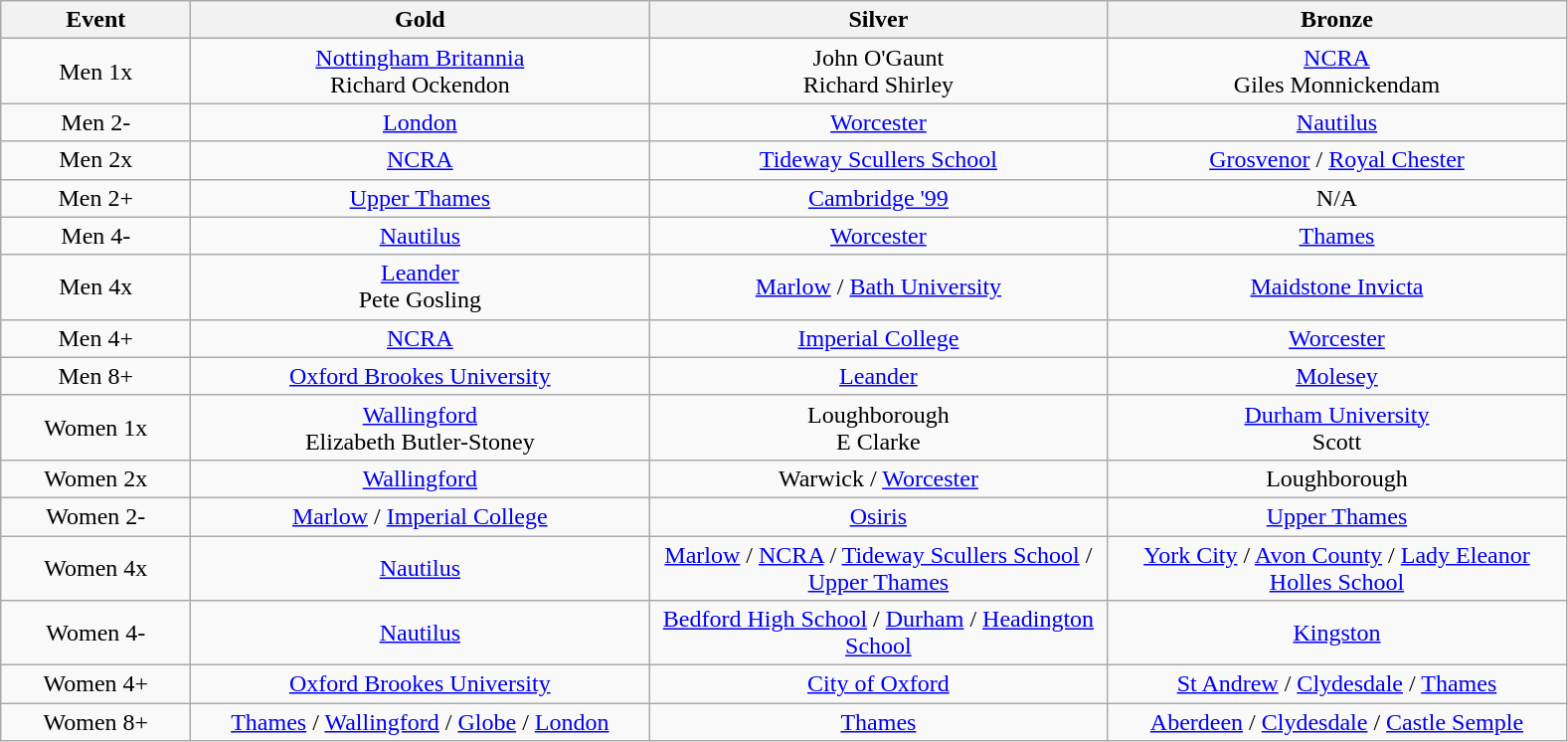<table class="wikitable" style="text-align:center">
<tr>
<th width=120>Event</th>
<th width=300>Gold</th>
<th width=300>Silver</th>
<th width=300>Bronze</th>
</tr>
<tr>
<td>Men 1x</td>
<td><a href='#'>Nottingham Britannia</a><br>Richard Ockendon</td>
<td>John O'Gaunt<br>Richard Shirley</td>
<td><a href='#'>NCRA</a><br> Giles Monnickendam</td>
</tr>
<tr>
<td>Men 2-</td>
<td><a href='#'>London</a><br></td>
<td><a href='#'>Worcester</a> <br></td>
<td><a href='#'>Nautilus</a> <br></td>
</tr>
<tr>
<td>Men 2x</td>
<td><a href='#'>NCRA</a><br></td>
<td><a href='#'>Tideway Scullers School</a><br></td>
<td><a href='#'>Grosvenor</a> / <a href='#'>Royal Chester</a></td>
</tr>
<tr>
<td>Men 2+</td>
<td><a href='#'>Upper Thames</a> <br></td>
<td><a href='#'>Cambridge '99</a><br></td>
<td>N/A</td>
</tr>
<tr>
<td>Men 4-</td>
<td><a href='#'>Nautilus</a><br></td>
<td><a href='#'>Worcester</a><br></td>
<td><a href='#'>Thames</a><br></td>
</tr>
<tr>
<td>Men 4x</td>
<td><a href='#'>Leander</a><br>Pete Gosling</td>
<td><a href='#'>Marlow</a> / <a href='#'>Bath University</a><br></td>
<td><a href='#'>Maidstone Invicta</a><br></td>
</tr>
<tr>
<td>Men 4+</td>
<td><a href='#'>NCRA</a><br></td>
<td><a href='#'>Imperial College</a><br></td>
<td><a href='#'>Worcester</a> <br></td>
</tr>
<tr>
<td>Men 8+</td>
<td><a href='#'>Oxford Brookes University</a><br></td>
<td><a href='#'>Leander</a>   <br></td>
<td><a href='#'>Molesey</a><br></td>
</tr>
<tr>
<td>Women 1x</td>
<td><a href='#'>Wallingford</a><br>Elizabeth Butler-Stoney</td>
<td>Loughborough<br>E Clarke</td>
<td><a href='#'>Durham University</a><br> Scott</td>
</tr>
<tr>
<td>Women 2x</td>
<td><a href='#'>Wallingford</a><br></td>
<td>Warwick / <a href='#'>Worcester</a><br></td>
<td>Loughborough<br></td>
</tr>
<tr>
<td>Women 2-</td>
<td><a href='#'>Marlow</a> / <a href='#'>Imperial College</a><br></td>
<td><a href='#'>Osiris</a> <br></td>
<td><a href='#'>Upper Thames</a> <br></td>
</tr>
<tr>
<td>Women 4x</td>
<td><a href='#'>Nautilus</a> <br></td>
<td><a href='#'>Marlow</a>  / <a href='#'>NCRA</a> / <a href='#'>Tideway Scullers School</a> / <a href='#'>Upper Thames</a>  <br></td>
<td><a href='#'>York City</a> / <a href='#'>Avon County</a> / <a href='#'>Lady Eleanor Holles School</a><br></td>
</tr>
<tr>
<td>Women 4-</td>
<td><a href='#'>Nautilus</a><br></td>
<td><a href='#'>Bedford High School</a> / <a href='#'>Durham</a> / <a href='#'>Headington School</a><br></td>
<td><a href='#'>Kingston</a><br></td>
</tr>
<tr>
<td>Women 4+</td>
<td><a href='#'>Oxford Brookes University</a> <br></td>
<td><a href='#'>City of Oxford</a></td>
<td><a href='#'>St Andrew</a> / <a href='#'>Clydesdale</a> / <a href='#'>Thames</a></td>
</tr>
<tr>
<td>Women 8+</td>
<td><a href='#'>Thames</a> / <a href='#'>Wallingford</a> / <a href='#'>Globe</a> / <a href='#'>London</a> <br></td>
<td><a href='#'>Thames</a><br></td>
<td><a href='#'>Aberdeen</a> / <a href='#'>Clydesdale</a> / <a href='#'>Castle Semple</a><br></td>
</tr>
</table>
